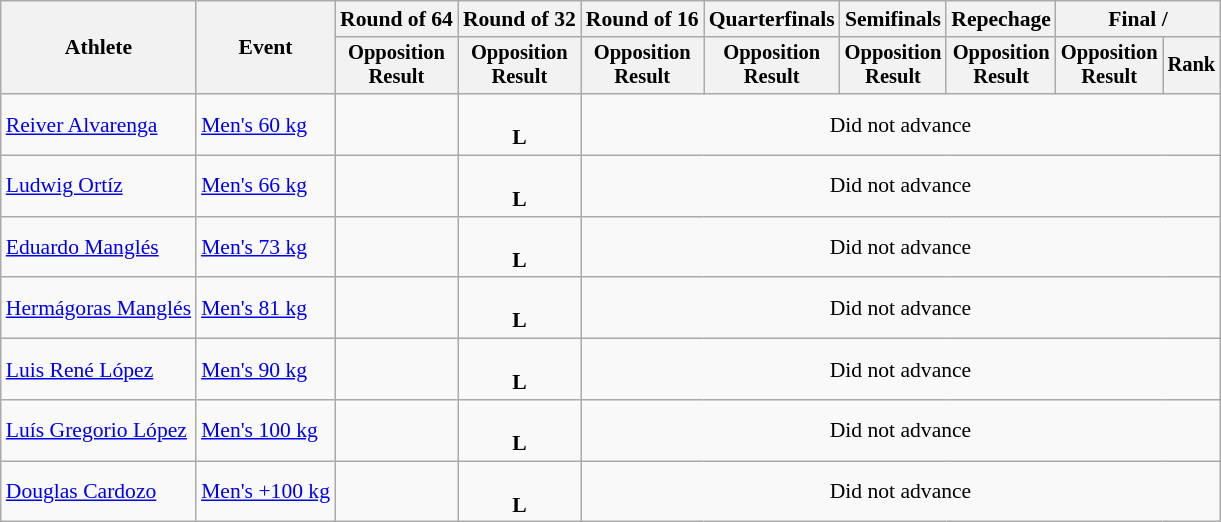<table class="wikitable" style="font-size:90%">
<tr>
<th rowspan="2">Athlete</th>
<th rowspan="2">Event</th>
<th>Round of 64</th>
<th>Round of 32</th>
<th>Round of 16</th>
<th>Quarterfinals</th>
<th>Semifinals</th>
<th>Repechage</th>
<th colspan=2>Final / </th>
</tr>
<tr style="font-size:95%">
<th>Opposition<br>Result</th>
<th>Opposition<br>Result</th>
<th>Opposition<br>Result</th>
<th>Opposition<br>Result</th>
<th>Opposition<br>Result</th>
<th>Opposition<br>Result</th>
<th>Opposition<br>Result</th>
<th>Rank</th>
</tr>
<tr align=center>
<td align=left><a href='#'>Reiver Alvarenga</a></td>
<td align=left><a href='#'>Men's 60 kg</a></td>
<td></td>
<td><br><strong>L</strong></td>
<td colspan=6>Did not advance</td>
</tr>
<tr align=center>
<td align=left><a href='#'>Ludwig Ortíz</a></td>
<td align=left><a href='#'>Men's 66 kg</a></td>
<td></td>
<td><br><strong>L</strong></td>
<td colspan=6>Did not advance</td>
</tr>
<tr align=center>
<td align=left><a href='#'>Eduardo Manglés</a></td>
<td align=left><a href='#'>Men's 73 kg</a></td>
<td></td>
<td><br><strong>L</strong></td>
<td colspan=6>Did not advance</td>
</tr>
<tr align=center>
<td align=left><a href='#'>Hermágoras Manglés</a></td>
<td align=left><a href='#'>Men's 81 kg</a></td>
<td></td>
<td><br><strong>L</strong></td>
<td colspan=6>Did not advance</td>
</tr>
<tr align=center>
<td align=left><a href='#'>Luis René López</a></td>
<td align=left><a href='#'>Men's 90 kg</a></td>
<td></td>
<td><br><strong>L</strong></td>
<td colspan=6>Did not advance</td>
</tr>
<tr align=center>
<td align=left><a href='#'>Luís Gregorio López</a></td>
<td align=left><a href='#'>Men's 100 kg</a></td>
<td></td>
<td><br><strong>L</strong></td>
<td colspan=6>Did not advance</td>
</tr>
<tr align=center>
<td align=left><a href='#'>Douglas Cardozo</a></td>
<td align=left><a href='#'>Men's +100 kg</a></td>
<td></td>
<td><br><strong>L</strong></td>
<td colspan=6>Did not advance</td>
</tr>
</table>
